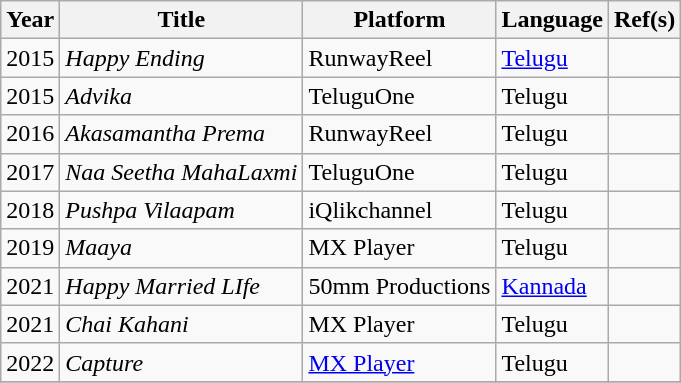<table class="wikitable">
<tr>
<th>Year</th>
<th>Title</th>
<th>Platform</th>
<th>Language</th>
<th>Ref(s)</th>
</tr>
<tr>
<td>2015</td>
<td><em>Happy Ending</em></td>
<td>RunwayReel</td>
<td><a href='#'>Telugu</a></td>
<td></td>
</tr>
<tr>
<td>2015</td>
<td><em>Advika</em></td>
<td>TeluguOne</td>
<td>Telugu</td>
<td></td>
</tr>
<tr>
<td>2016</td>
<td><em>Akasamantha Prema</em></td>
<td>RunwayReel</td>
<td>Telugu</td>
<td></td>
</tr>
<tr>
<td>2017</td>
<td><em>Naa Seetha MahaLaxmi</em></td>
<td>TeluguOne</td>
<td>Telugu</td>
<td></td>
</tr>
<tr>
<td>2018</td>
<td><em>Pushpa Vilaapam</em></td>
<td>iQlikchannel</td>
<td>Telugu</td>
<td></td>
</tr>
<tr>
<td>2019</td>
<td><em>Maaya</em></td>
<td>MX Player</td>
<td>Telugu</td>
<td></td>
</tr>
<tr>
<td>2021</td>
<td><em>Happy Married LIfe</em></td>
<td>50mm Productions</td>
<td><a href='#'>Kannada</a></td>
<td></td>
</tr>
<tr>
<td>2021</td>
<td><em>Chai Kahani</em></td>
<td>MX Player</td>
<td>Telugu</td>
<td></td>
</tr>
<tr>
<td>2022</td>
<td><em>Capture</em></td>
<td><a href='#'>MX Player</a></td>
<td>Telugu</td>
<td></td>
</tr>
<tr>
</tr>
</table>
